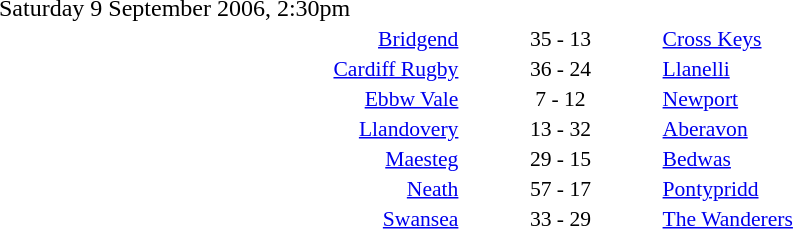<table style="width:70%;" cellspacing="1">
<tr>
<th width=35%></th>
<th width=15%></th>
<th></th>
</tr>
<tr>
<td>Saturday 9 September 2006, 2:30pm</td>
</tr>
<tr style=font-size:90%>
<td align=right><a href='#'>Bridgend</a></td>
<td align=center>35 - 13</td>
<td><a href='#'>Cross Keys</a></td>
</tr>
<tr style=font-size:90%>
<td align=right><a href='#'>Cardiff Rugby</a></td>
<td align=center>36 - 24</td>
<td><a href='#'>Llanelli</a></td>
</tr>
<tr style=font-size:90%>
<td align=right><a href='#'>Ebbw Vale</a></td>
<td align=center>7 - 12</td>
<td><a href='#'>Newport</a></td>
</tr>
<tr style=font-size:90%>
<td align=right><a href='#'>Llandovery</a></td>
<td align=center>13 - 32</td>
<td><a href='#'>Aberavon</a></td>
</tr>
<tr style=font-size:90%>
<td align=right><a href='#'>Maesteg</a></td>
<td align=center>29 - 15</td>
<td><a href='#'>Bedwas</a></td>
</tr>
<tr style=font-size:90%>
<td align=right><a href='#'>Neath</a></td>
<td align=center>57 - 17</td>
<td><a href='#'>Pontypridd</a></td>
</tr>
<tr style=font-size:90%>
<td align=right><a href='#'>Swansea</a></td>
<td align=center>33 - 29</td>
<td><a href='#'>The Wanderers</a></td>
</tr>
</table>
